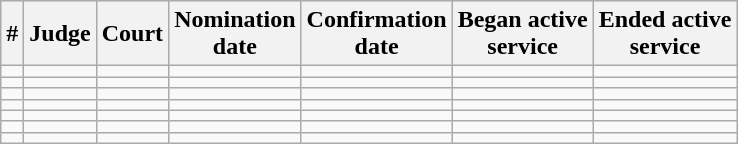<table class="sortable wikitable">
<tr bgcolor="#ececec">
<th>#</th>
<th>Judge</th>
<th>Court<br></th>
<th>Nomination<br>date</th>
<th>Confirmation<br>date</th>
<th>Began active<br>service</th>
<th>Ended active<br>service</th>
</tr>
<tr>
<td></td>
<td></td>
<td></td>
<td></td>
<td></td>
<td></td>
<td></td>
</tr>
<tr>
<td></td>
<td></td>
<td></td>
<td></td>
<td></td>
<td></td>
<td></td>
</tr>
<tr>
<td></td>
<td></td>
<td></td>
<td></td>
<td></td>
<td></td>
<td></td>
</tr>
<tr>
<td></td>
<td></td>
<td></td>
<td></td>
<td></td>
<td></td>
<td></td>
</tr>
<tr>
<td></td>
<td></td>
<td></td>
<td></td>
<td></td>
<td></td>
<td></td>
</tr>
<tr>
<td></td>
<td></td>
<td></td>
<td></td>
<td></td>
<td></td>
<td></td>
</tr>
<tr>
<td></td>
<td></td>
<td></td>
<td></td>
<td></td>
<td></td>
<td></td>
</tr>
</table>
